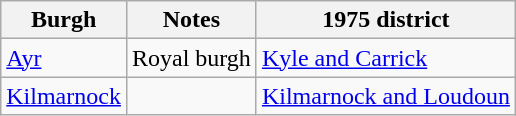<table class="wikitable">
<tr>
<th>Burgh</th>
<th>Notes</th>
<th>1975 district</th>
</tr>
<tr>
<td><a href='#'>Ayr</a></td>
<td>Royal burgh</td>
<td><a href='#'>Kyle and Carrick</a></td>
</tr>
<tr>
<td><a href='#'>Kilmarnock</a></td>
<td></td>
<td><a href='#'>Kilmarnock and Loudoun</a></td>
</tr>
</table>
